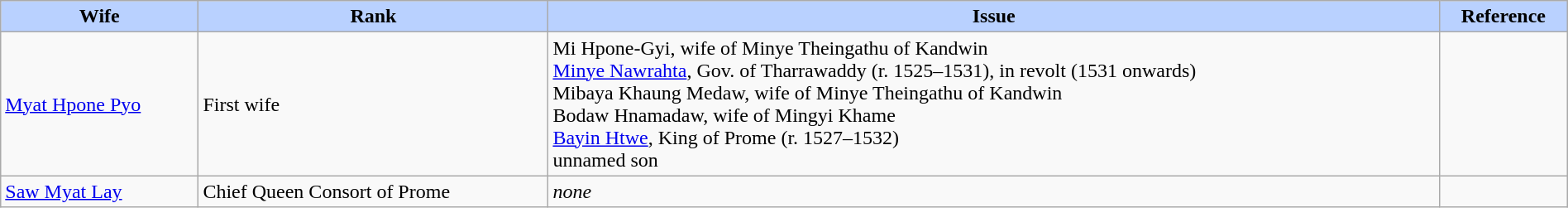<table width=100% class="wikitable">
<tr>
<th style="background-color:#B9D1FF">Wife</th>
<th style="background-color:#B9D1FF">Rank</th>
<th style="background-color:#B9D1FF">Issue</th>
<th style="background-color:#B9D1FF">Reference</th>
</tr>
<tr>
<td><a href='#'>Myat Hpone Pyo</a></td>
<td>First wife</td>
<td>Mi Hpone-Gyi, wife of Minye Theingathu of Kandwin <br> <a href='#'>Minye Nawrahta</a>, Gov. of Tharrawaddy (r. 1525–1531), in revolt (1531 onwards) <br> Mibaya Khaung Medaw, wife of Minye Theingathu of Kandwin <br> Bodaw Hnamadaw, wife of Mingyi Khame <br> <a href='#'>Bayin Htwe</a>, King of Prome (r. 1527–1532) <br> unnamed son</td>
<td></td>
</tr>
<tr>
<td><a href='#'>Saw Myat Lay</a></td>
<td>Chief Queen Consort of Prome</td>
<td><em>none</em></td>
<td></td>
</tr>
</table>
